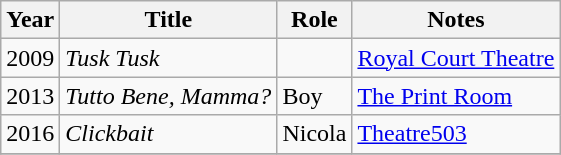<table class="wikitable sortable">
<tr>
<th>Year</th>
<th>Title</th>
<th>Role</th>
<th class="unsortable">Notes</th>
</tr>
<tr>
<td>2009</td>
<td><em>Tusk Tusk</em></td>
<td></td>
<td><a href='#'>Royal Court Theatre</a></td>
</tr>
<tr>
<td>2013</td>
<td><em>Tutto Bene, Mamma?</em></td>
<td>Boy</td>
<td><a href='#'>The Print Room</a></td>
</tr>
<tr>
<td>2016</td>
<td><em>Clickbait</em></td>
<td>Nicola</td>
<td><a href='#'>Theatre503</a></td>
</tr>
<tr>
</tr>
</table>
